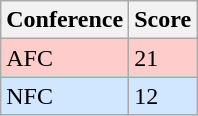<table class="wikitable">
<tr>
<th>Conference</th>
<th>Score</th>
</tr>
<tr>
<td style="background:#FFCCCC">AFC</td>
<td style="background:#FFCCCC">21</td>
</tr>
<tr>
<td style="background:#D0E7FF">NFC</td>
<td style="background:#D0E7FF">12</td>
</tr>
</table>
